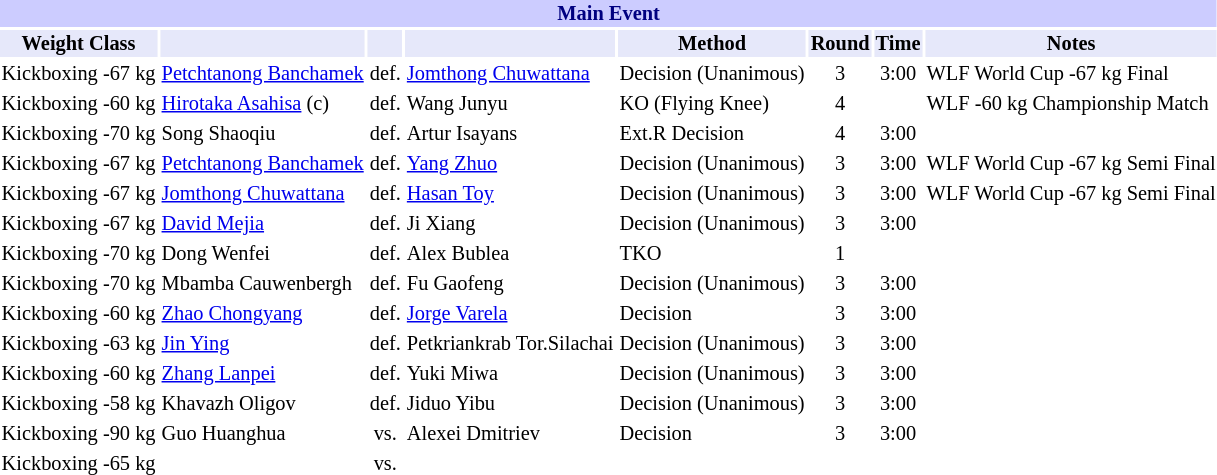<table class="toccolours" style="font-size: 85%;">
<tr>
<th colspan="8" style="background-color: #ccf; color: #000080; text-align: center;"><strong>Main Event</strong></th>
</tr>
<tr>
<th colspan="1" style="background-color: #E6E8FA; color: #000000; text-align: center;">Weight Class</th>
<th colspan="1" style="background-color: #E6E8FA; color: #000000; text-align: center;"></th>
<th colspan="1" style="background-color: #E6E8FA; color: #000000; text-align: center;"></th>
<th colspan="1" style="background-color: #E6E8FA; color: #000000; text-align: center;"></th>
<th colspan="1" style="background-color: #E6E8FA; color: #000000; text-align: center;">Method</th>
<th colspan="1" style="background-color: #E6E8FA; color: #000000; text-align: center;">Round</th>
<th colspan="1" style="background-color: #E6E8FA; color: #000000; text-align: center;">Time</th>
<th colspan="1" style="background-color: #E6E8FA; color: #000000; text-align: center;">Notes</th>
</tr>
<tr>
<td>Kickboxing -67 kg</td>
<td> <a href='#'>Petchtanong Banchamek</a></td>
<td align=center>def.</td>
<td> <a href='#'>Jomthong Chuwattana</a></td>
<td>Decision (Unanimous)</td>
<td align=center>3</td>
<td align=center>3:00</td>
<td>WLF World Cup -67 kg Final</td>
</tr>
<tr>
<td>Kickboxing -60 kg</td>
<td> <a href='#'>Hirotaka Asahisa</a> (c)</td>
<td align=center>def.</td>
<td> Wang Junyu</td>
<td>KO (Flying Knee)</td>
<td align=center>4</td>
<td align=center></td>
<td>WLF -60 kg Championship Match</td>
</tr>
<tr>
<td>Kickboxing -70 kg</td>
<td> Song Shaoqiu</td>
<td align=center>def.</td>
<td> Artur Isayans</td>
<td>Ext.R Decision</td>
<td align=center>4</td>
<td align=center>3:00</td>
<td></td>
</tr>
<tr>
<td>Kickboxing -67 kg</td>
<td> <a href='#'>Petchtanong Banchamek</a></td>
<td align=center>def.</td>
<td> <a href='#'>Yang Zhuo</a></td>
<td>Decision (Unanimous)</td>
<td align=center>3</td>
<td align=center>3:00</td>
<td>WLF World Cup -67 kg Semi Final</td>
</tr>
<tr>
<td>Kickboxing -67 kg</td>
<td> <a href='#'>Jomthong Chuwattana</a></td>
<td align=center>def.</td>
<td> <a href='#'>Hasan Toy</a></td>
<td>Decision (Unanimous)</td>
<td align=center>3</td>
<td align=center>3:00</td>
<td>WLF World Cup -67 kg Semi Final</td>
</tr>
<tr>
<td>Kickboxing -67 kg</td>
<td> <a href='#'>David Mejia</a></td>
<td align=center>def.</td>
<td> Ji Xiang</td>
<td>Decision (Unanimous)</td>
<td align=center>3</td>
<td align=center>3:00</td>
<td></td>
</tr>
<tr>
<td>Kickboxing -70 kg</td>
<td> Dong Wenfei</td>
<td align=center>def.</td>
<td> Alex Bublea</td>
<td>TKO</td>
<td align=center>1</td>
<td align=center></td>
<td></td>
</tr>
<tr>
<td>Kickboxing -70 kg</td>
<td> Mbamba Cauwenbergh</td>
<td align=center>def.</td>
<td> Fu Gaofeng</td>
<td>Decision (Unanimous)</td>
<td align=center>3</td>
<td align=center>3:00</td>
<td></td>
</tr>
<tr>
<td>Kickboxing -60 kg</td>
<td> <a href='#'>Zhao Chongyang</a></td>
<td align=center>def.</td>
<td> <a href='#'>Jorge Varela</a></td>
<td>Decision</td>
<td align=center>3</td>
<td align=center>3:00</td>
<td></td>
</tr>
<tr>
<td>Kickboxing -63 kg</td>
<td> <a href='#'>Jin Ying</a></td>
<td align=center>def.</td>
<td> Petkriankrab Tor.Silachai</td>
<td>Decision (Unanimous)</td>
<td align=center>3</td>
<td align=center>3:00</td>
<td></td>
</tr>
<tr>
<td>Kickboxing -60 kg</td>
<td> <a href='#'>Zhang Lanpei</a></td>
<td align=center>def.</td>
<td> Yuki Miwa</td>
<td>Decision (Unanimous)</td>
<td align=center>3</td>
<td align=center>3:00</td>
<td></td>
</tr>
<tr>
<td>Kickboxing -58 kg</td>
<td> Khavazh Oligov</td>
<td align=center>def.</td>
<td> Jiduo Yibu</td>
<td>Decision (Unanimous)</td>
<td align=center>3</td>
<td align=center>3:00</td>
<td></td>
</tr>
<tr>
<td>Kickboxing -90 kg</td>
<td> Guo Huanghua</td>
<td align=center>vs.</td>
<td> Alexei Dmitriev</td>
<td>Decision</td>
<td align=center>3</td>
<td align=center>3:00</td>
<td></td>
</tr>
<tr>
<td>Kickboxing -65 kg</td>
<td></td>
<td align=center>vs.</td>
<td></td>
<td></td>
<td align=center></td>
<td align=center></td>
<td></td>
</tr>
</table>
